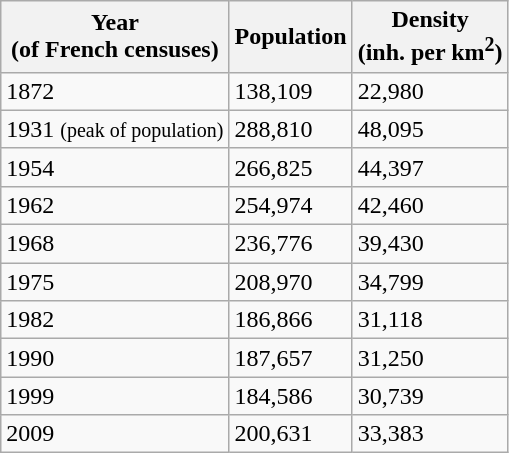<table class="wikitable">
<tr>
<th>Year<br>(of French censuses)</th>
<th>Population</th>
<th>Density<br>(inh. per km<sup>2</sup>)</th>
</tr>
<tr>
<td>1872</td>
<td>138,109</td>
<td>22,980</td>
</tr>
<tr>
<td>1931 <small>(peak of population)</small></td>
<td>288,810</td>
<td>48,095</td>
</tr>
<tr>
<td>1954</td>
<td>266,825</td>
<td>44,397</td>
</tr>
<tr>
<td>1962</td>
<td>254,974</td>
<td>42,460</td>
</tr>
<tr>
<td>1968</td>
<td>236,776</td>
<td>39,430</td>
</tr>
<tr>
<td>1975</td>
<td>208,970</td>
<td>34,799</td>
</tr>
<tr>
<td>1982</td>
<td>186,866</td>
<td>31,118</td>
</tr>
<tr>
<td>1990</td>
<td>187,657</td>
<td>31,250</td>
</tr>
<tr>
<td>1999</td>
<td>184,586</td>
<td>30,739</td>
</tr>
<tr>
<td>2009</td>
<td>200,631</td>
<td>33,383</td>
</tr>
</table>
